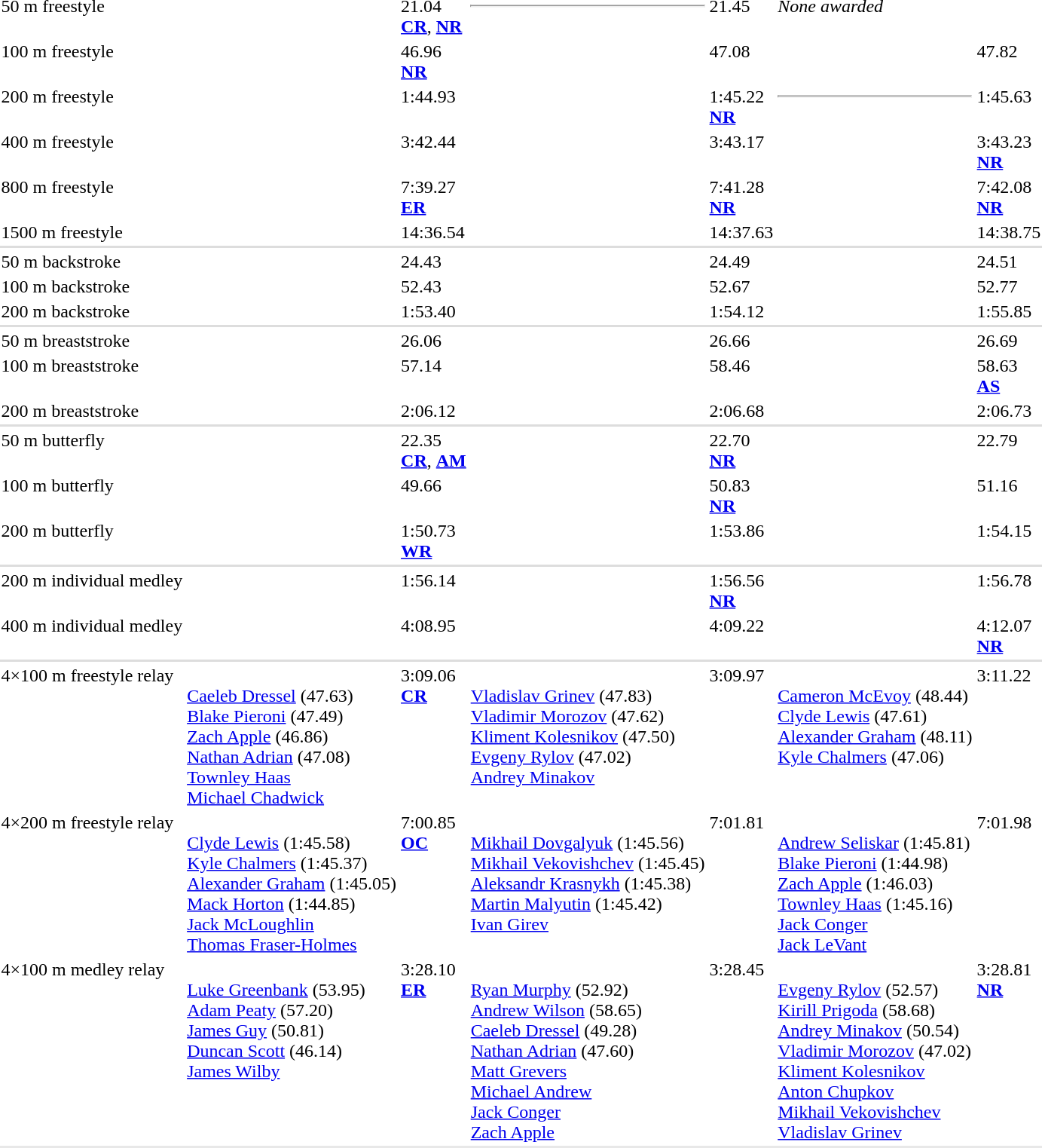<table>
<tr valign="top">
<td>50 m freestyle<br></td>
<td></td>
<td>21.04 <br><strong><a href='#'>CR</a></strong>, <strong><a href='#'>NR</a></strong></td>
<td><hr> </td>
<td>21.45</td>
<td><em>None awarded</em></td>
<td></td>
</tr>
<tr valign="top">
<td>100 m freestyle<br></td>
<td></td>
<td>46.96 <br><strong><a href='#'>NR</a></strong></td>
<td></td>
<td>47.08</td>
<td></td>
<td>47.82</td>
</tr>
<tr valign="top">
<td>200 m freestyle<br></td>
<td></td>
<td>1:44.93</td>
<td></td>
<td>1:45.22 <br><strong><a href='#'>NR</a></strong></td>
<td><hr></td>
<td>1:45.63</td>
</tr>
<tr valign="top">
<td>400 m freestyle<br></td>
<td></td>
<td>3:42.44</td>
<td></td>
<td>3:43.17</td>
<td></td>
<td>3:43.23<br><strong><a href='#'>NR</a></strong></td>
</tr>
<tr valign="top">
<td>800 m freestyle<br></td>
<td></td>
<td>7:39.27<br><strong><a href='#'>ER</a></strong></td>
<td></td>
<td>7:41.28<br><strong><a href='#'>NR</a></strong></td>
<td></td>
<td>7:42.08<br><strong><a href='#'>NR</a></strong></td>
</tr>
<tr valign="top">
<td>1500 m freestyle<br></td>
<td></td>
<td>14:36.54</td>
<td></td>
<td>14:37.63</td>
<td></td>
<td>14:38.75</td>
</tr>
<tr bgcolor=#DDDDDD>
<td colspan=7></td>
</tr>
<tr valign="top">
<td>50 m backstroke<br></td>
<td></td>
<td>24.43</td>
<td></td>
<td>24.49</td>
<td></td>
<td>24.51</td>
</tr>
<tr valign="top">
<td>100 m backstroke<br></td>
<td></td>
<td>52.43</td>
<td></td>
<td>52.67</td>
<td></td>
<td>52.77</td>
</tr>
<tr valign="top">
<td>200 m backstroke<br></td>
<td></td>
<td>1:53.40</td>
<td></td>
<td>1:54.12</td>
<td></td>
<td>1:55.85</td>
</tr>
<tr bgcolor=#DDDDDD>
<td colspan=7></td>
</tr>
<tr valign="top">
<td>50 m breaststroke<br></td>
<td></td>
<td>26.06</td>
<td></td>
<td>26.66</td>
<td></td>
<td>26.69</td>
</tr>
<tr valign="top">
<td>100 m breaststroke<br></td>
<td></td>
<td>57.14</td>
<td></td>
<td>58.46</td>
<td></td>
<td>58.63<br><strong><a href='#'>AS</a></strong></td>
</tr>
<tr valign="top">
<td>200 m breaststroke<br></td>
<td></td>
<td>2:06.12<br></td>
<td></td>
<td>2:06.68</td>
<td></td>
<td>2:06.73</td>
</tr>
<tr bgcolor=#DDDDDD>
<td colspan=7></td>
</tr>
<tr valign="top">
<td>50 m butterfly<br></td>
<td></td>
<td>22.35<br><strong><a href='#'>CR</a></strong>, <strong><a href='#'>AM</a></strong></td>
<td></td>
<td>22.70<br><strong><a href='#'>NR</a></strong></td>
<td></td>
<td>22.79</td>
</tr>
<tr valign="top">
<td>100 m butterfly<br></td>
<td></td>
<td>49.66</td>
<td></td>
<td>50.83 <br><strong><a href='#'>NR</a></strong></td>
<td></td>
<td>51.16</td>
</tr>
<tr valign="top">
<td>200 m butterfly<br></td>
<td></td>
<td>1:50.73<br><strong><a href='#'>WR</a></strong></td>
<td></td>
<td>1:53.86</td>
<td></td>
<td>1:54.15</td>
</tr>
<tr bgcolor=#DDDDDD>
<td colspan=7></td>
</tr>
<tr valign="top">
<td>200 m individual medley<br></td>
<td></td>
<td>1:56.14</td>
<td></td>
<td>1:56.56 <br><strong><a href='#'>NR</a></strong></td>
<td></td>
<td>1:56.78</td>
</tr>
<tr valign="top">
<td>400 m individual medley<br></td>
<td></td>
<td>4:08.95</td>
<td></td>
<td>4:09.22</td>
<td></td>
<td>4:12.07 <br><strong><a href='#'>NR</a></strong></td>
</tr>
<tr bgcolor=#DDDDDD>
<td colspan=7></td>
</tr>
<tr valign="top">
<td>4×100 m freestyle relay<br></td>
<td><br><a href='#'>Caeleb Dressel</a> (47.63)<br><a href='#'>Blake Pieroni</a> (47.49)<br><a href='#'>Zach Apple</a> (46.86)<br><a href='#'>Nathan Adrian</a> (47.08)<br><a href='#'>Townley Haas</a><br><a href='#'>Michael Chadwick</a></td>
<td>3:09.06<br><strong><a href='#'>CR</a></strong></td>
<td><br><a href='#'>Vladislav Grinev</a> (47.83)<br><a href='#'>Vladimir Morozov</a> (47.62)<br><a href='#'>Kliment Kolesnikov</a> (47.50)<br><a href='#'>Evgeny Rylov</a> (47.02)<br><a href='#'>Andrey Minakov</a></td>
<td>3:09.97</td>
<td><br><a href='#'>Cameron McEvoy</a> (48.44)<br><a href='#'>Clyde Lewis</a> (47.61)<br><a href='#'>Alexander Graham</a> (48.11) <br><a href='#'>Kyle Chalmers</a> (47.06)</td>
<td>3:11.22</td>
</tr>
<tr valign="top">
<td>4×200 m freestyle relay<br></td>
<td><br><a href='#'>Clyde Lewis</a> (1:45.58)<br><a href='#'>Kyle Chalmers</a> (1:45.37)<br><a href='#'>Alexander Graham</a> (1:45.05)<br><a href='#'>Mack Horton</a> (1:44.85)<br><a href='#'>Jack McLoughlin</a><br><a href='#'>Thomas Fraser-Holmes</a></td>
<td>7:00.85<br><strong><a href='#'>OC</a></strong></td>
<td><br><a href='#'>Mikhail Dovgalyuk</a> (1:45.56)<br><a href='#'>Mikhail Vekovishchev</a> (1:45.45)<br><a href='#'>Aleksandr Krasnykh</a> (1:45.38)<br><a href='#'>Martin Malyutin</a> (1:45.42)<br><a href='#'>Ivan Girev</a></td>
<td>7:01.81</td>
<td><br><a href='#'>Andrew Seliskar</a> (1:45.81)<br><a href='#'>Blake Pieroni</a> (1:44.98)<br><a href='#'>Zach Apple</a> (1:46.03)<br><a href='#'>Townley Haas</a> (1:45.16)<br><a href='#'>Jack Conger</a><br><a href='#'>Jack LeVant</a></td>
<td>7:01.98</td>
</tr>
<tr valign="top">
<td>4×100 m medley relay<br></td>
<td><br><a href='#'>Luke Greenbank</a> (53.95)<br><a href='#'>Adam Peaty</a> (57.20)<br><a href='#'>James Guy</a> (50.81)<br><a href='#'>Duncan Scott</a> (46.14)<br><a href='#'>James Wilby</a></td>
<td>3:28.10<br><strong><a href='#'>ER</a></strong></td>
<td><br><a href='#'>Ryan Murphy</a> (52.92)<br><a href='#'>Andrew Wilson</a> (58.65)<br><a href='#'>Caeleb Dressel</a> (49.28)<br><a href='#'>Nathan Adrian</a> (47.60)<br><a href='#'>Matt Grevers</a><br><a href='#'>Michael Andrew</a><br><a href='#'>Jack Conger</a><br><a href='#'>Zach Apple</a></td>
<td>3:28.45</td>
<td><br><a href='#'>Evgeny Rylov</a> (52.57)<br><a href='#'>Kirill Prigoda</a> (58.68)<br><a href='#'>Andrey Minakov</a> (50.54)<br><a href='#'>Vladimir Morozov</a> (47.02)<br><a href='#'>Kliment Kolesnikov</a><br><a href='#'>Anton Chupkov</a><br><a href='#'>Mikhail Vekovishchev</a><br><a href='#'>Vladislav Grinev</a></td>
<td>3:28.81<br><strong><a href='#'>NR</a></strong></td>
</tr>
<tr bgcolor= e8e8e8>
<td colspan=7></td>
</tr>
</table>
